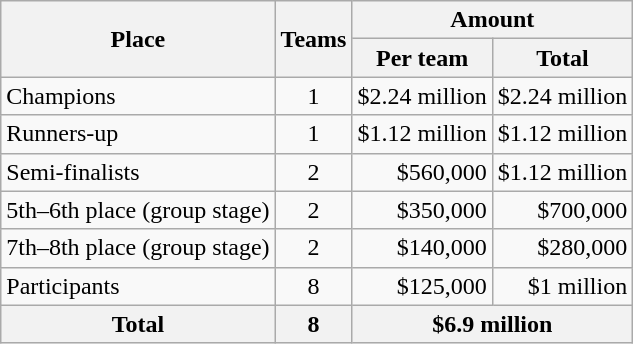<table class="wikitable" style="text-align:right">
<tr>
<th rowspan="2" scope=col>Place</th>
<th rowspan="2" scope=col>Teams</th>
<th colspan="2" scope=colgroup>Amount</th>
</tr>
<tr>
<th scope=col>Per team</th>
<th scope=col>Total</th>
</tr>
<tr>
<td align=left>Champions</td>
<td align=center>1</td>
<td>$2.24 million</td>
<td>$2.24 million</td>
</tr>
<tr>
<td align=left>Runners-up</td>
<td align=center>1</td>
<td>$1.12 million</td>
<td>$1.12 million</td>
</tr>
<tr>
<td align=left>Semi-finalists</td>
<td align=center>2</td>
<td>$560,000</td>
<td>$1.12 million</td>
</tr>
<tr>
<td align=left>5th–6th place (group stage)</td>
<td align=center>2</td>
<td>$350,000</td>
<td>$700,000</td>
</tr>
<tr>
<td align=left>7th–8th place (group stage)</td>
<td align=center>2</td>
<td>$140,000</td>
<td>$280,000</td>
</tr>
<tr>
<td align=left>Participants</td>
<td align=center>8</td>
<td>$125,000</td>
<td>$1 million</td>
</tr>
<tr class=sortbottom>
<th align=left>Total</th>
<th align=center>8</th>
<th colspan="2">$6.9 million</th>
</tr>
</table>
